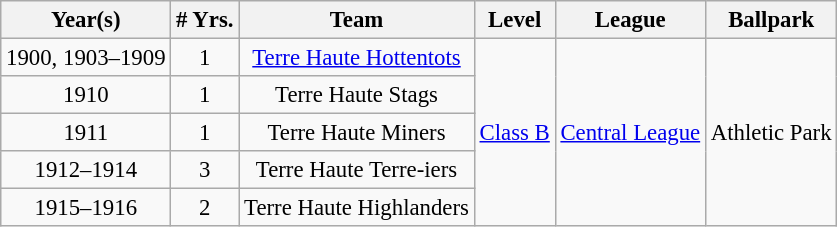<table class="wikitable" style="text-align:center; font-size: 95%;">
<tr>
<th>Year(s)</th>
<th># Yrs.</th>
<th>Team</th>
<th>Level</th>
<th>League</th>
<th>Ballpark</th>
</tr>
<tr>
<td>1900, 1903–1909</td>
<td>1</td>
<td><a href='#'>Terre Haute Hottentots</a></td>
<td rowspan=5><a href='#'>Class B</a></td>
<td rowspan=5><a href='#'>Central League</a></td>
<td rowspan=9>Athletic Park</td>
</tr>
<tr>
<td>1910</td>
<td>1</td>
<td>Terre Haute Stags</td>
</tr>
<tr>
<td>1911</td>
<td>1</td>
<td>Terre Haute Miners</td>
</tr>
<tr>
<td>1912–1914</td>
<td>3</td>
<td>Terre Haute Terre-iers</td>
</tr>
<tr>
<td>1915–1916</td>
<td>2</td>
<td>Terre Haute Highlanders</td>
</tr>
</table>
